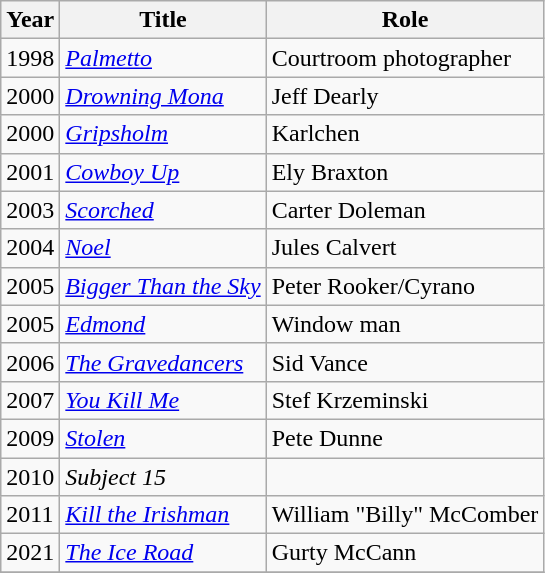<table class="wikitable">
<tr>
<th>Year</th>
<th>Title</th>
<th>Role</th>
</tr>
<tr>
<td>1998</td>
<td><em><a href='#'>Palmetto</a></em></td>
<td>Courtroom photographer</td>
</tr>
<tr>
<td>2000</td>
<td><em><a href='#'>Drowning Mona</a></em></td>
<td>Jeff Dearly</td>
</tr>
<tr>
<td>2000</td>
<td><em><a href='#'>Gripsholm</a></em></td>
<td>Karlchen</td>
</tr>
<tr>
<td>2001</td>
<td><em><a href='#'>Cowboy Up</a></em></td>
<td>Ely Braxton</td>
</tr>
<tr>
<td>2003</td>
<td><em><a href='#'>Scorched</a></em></td>
<td>Carter Doleman</td>
</tr>
<tr>
<td>2004</td>
<td><em><a href='#'>Noel</a></em></td>
<td>Jules Calvert</td>
</tr>
<tr>
<td>2005</td>
<td><em><a href='#'>Bigger Than the Sky</a></em></td>
<td>Peter Rooker/Cyrano</td>
</tr>
<tr>
<td>2005</td>
<td><em><a href='#'>Edmond</a></em></td>
<td>Window man</td>
</tr>
<tr>
<td>2006</td>
<td><em><a href='#'>The Gravedancers</a></em></td>
<td>Sid Vance</td>
</tr>
<tr>
<td>2007</td>
<td><em><a href='#'>You Kill Me</a></em></td>
<td>Stef Krzeminski</td>
</tr>
<tr>
<td>2009</td>
<td><em><a href='#'>Stolen</a></em></td>
<td>Pete Dunne</td>
</tr>
<tr>
<td>2010</td>
<td><em>Subject 15</em></td>
<td></td>
</tr>
<tr>
<td>2011</td>
<td><em><a href='#'>Kill the Irishman</a></em></td>
<td>William "Billy" McComber</td>
</tr>
<tr>
<td>2021</td>
<td><em><a href='#'>The Ice Road</a></em></td>
<td>Gurty McCann</td>
</tr>
<tr>
</tr>
</table>
